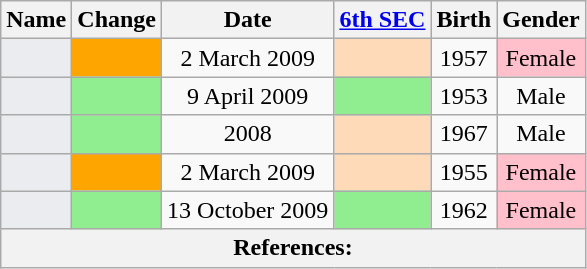<table class="wikitable sortable" style=text-align:center>
<tr>
<th>Name</th>
<th unsortable>Change</th>
<th unsortable>Date</th>
<th unsortable><a href='#'>6th SEC</a></th>
<th>Birth</th>
<th>Gender</th>
</tr>
<tr>
<td bgcolor = #EAECF0></td>
<td bgcolor = Orange></td>
<td>2 March 2009</td>
<td bgcolor = PeachPuff></td>
<td>1957</td>
<td bgcolor = Pink>Female</td>
</tr>
<tr>
<td bgcolor = #EAECF0></td>
<td bgcolor = LightGreen></td>
<td>9 April 2009</td>
<td bgcolor = LightGreen></td>
<td>1953</td>
<td>Male</td>
</tr>
<tr>
<td bgcolor = #EAECF0></td>
<td bgcolor = LightGreen></td>
<td>2008</td>
<td bgcolor = PeachPuff></td>
<td>1967</td>
<td>Male</td>
</tr>
<tr>
<td bgcolor = #EAECF0></td>
<td bgcolor = Orange></td>
<td>2 March 2009</td>
<td bgcolor = PeachPuff></td>
<td>1955</td>
<td bgcolor = Pink>Female</td>
</tr>
<tr>
<td bgcolor = #EAECF0></td>
<td bgcolor = LightGreen></td>
<td>13 October 2009</td>
<td bgcolor = LightGreen></td>
<td>1962</td>
<td bgcolor = Pink>Female</td>
</tr>
<tr class=sortbottom>
<th colspan = "7" align = left><strong>References:</strong><br></th>
</tr>
</table>
